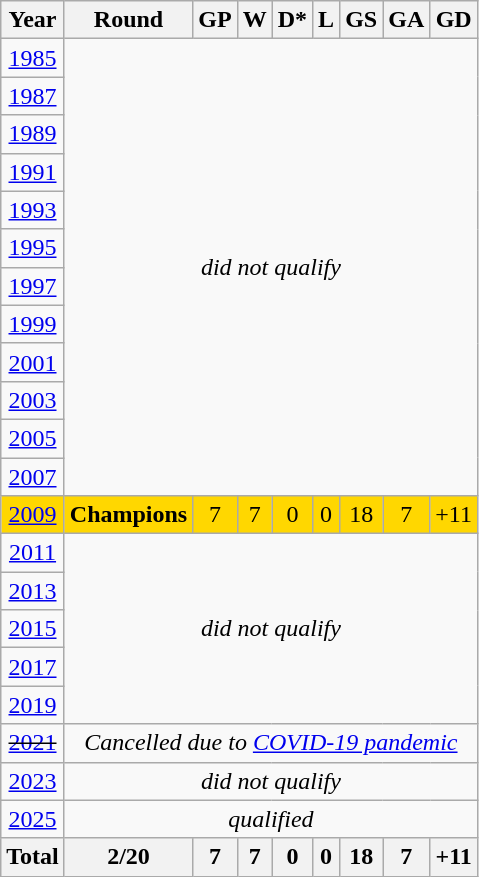<table class="wikitable" style="text-align: center;">
<tr>
<th>Year</th>
<th>Round</th>
<th>GP</th>
<th>W</th>
<th>D*</th>
<th>L</th>
<th>GS</th>
<th>GA</th>
<th>GD</th>
</tr>
<tr>
<td> <a href='#'>1985</a></td>
<td rowspan=12 colspan=8><em>did not qualify</em></td>
</tr>
<tr>
<td> <a href='#'>1987</a></td>
</tr>
<tr>
<td> <a href='#'>1989</a></td>
</tr>
<tr>
<td> <a href='#'>1991</a></td>
</tr>
<tr>
<td> <a href='#'>1993</a></td>
</tr>
<tr>
<td> <a href='#'>1995</a></td>
</tr>
<tr>
<td> <a href='#'>1997</a></td>
</tr>
<tr>
<td> <a href='#'>1999</a></td>
</tr>
<tr>
<td> <a href='#'>2001</a></td>
</tr>
<tr>
<td> <a href='#'>2003</a></td>
</tr>
<tr>
<td> <a href='#'>2005</a></td>
</tr>
<tr>
<td> <a href='#'>2007</a></td>
</tr>
<tr bgcolor=gold>
<td> <a href='#'>2009</a></td>
<td><strong>Champions</strong></td>
<td>7</td>
<td>7</td>
<td>0</td>
<td>0</td>
<td>18</td>
<td>7</td>
<td>+11</td>
</tr>
<tr>
<td> <a href='#'>2011</a></td>
<td rowspan=5 colspan=8><em>did not qualify</em></td>
</tr>
<tr>
<td> <a href='#'>2013</a></td>
</tr>
<tr>
<td> <a href='#'>2015</a></td>
</tr>
<tr>
<td> <a href='#'>2017</a></td>
</tr>
<tr>
<td> <a href='#'>2019</a></td>
</tr>
<tr>
<td> <s><a href='#'>2021</a></s></td>
<td colspan=8><em>Cancelled due to <a href='#'>COVID-19 pandemic</a></em></td>
</tr>
<tr>
<td> <a href='#'>2023</a></td>
<td colspan=8><em>did not qualify</em></td>
</tr>
<tr>
<td> <a href='#'>2025</a></td>
<td colspan=8><em>qualified</em></td>
</tr>
<tr>
<th><strong>Total</strong></th>
<th>2/20</th>
<th>7</th>
<th>7</th>
<th>0</th>
<th>0</th>
<th>18</th>
<th>7</th>
<th>+11</th>
</tr>
</table>
